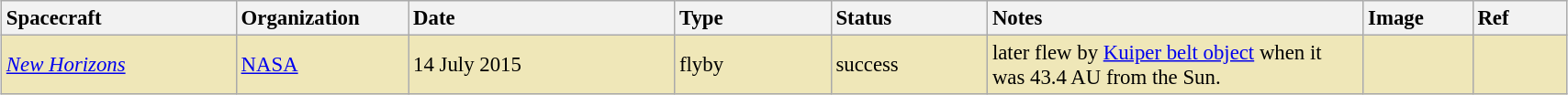<table class="wikitable" style="margin: 1em auto 1em auto; width:90%; font-size:95%;">
<tr>
<th colspan="2"  style="text-align:left; width:15%;">Spacecraft</th>
<th style="text-align:left; width:11%;">Organization</th>
<th style="text-align:left; width:17%;">Date</th>
<th style="text-align:left; width:10%;">Type</th>
<th style="text-align:left; width:10%;">Status</th>
<th style="text-align:left; width:24%;">Notes</th>
<th style="text-align:left; width:7%;">Image</th>
<th style="text-align:left; width:6%;">Ref</th>
</tr>
<tr style="background:#EFE7B8">
<td colspan="2"><em><a href='#'>New Horizons</a></em></td>
<td> <a href='#'>NASA</a></td>
<td>14 July 2015</td>
<td>flyby</td>
<td>success</td>
<td>later flew by <a href='#'>Kuiper belt object</a>  when it was 43.4 AU from the Sun.</td>
<td></td>
<td></td>
</tr>
</table>
